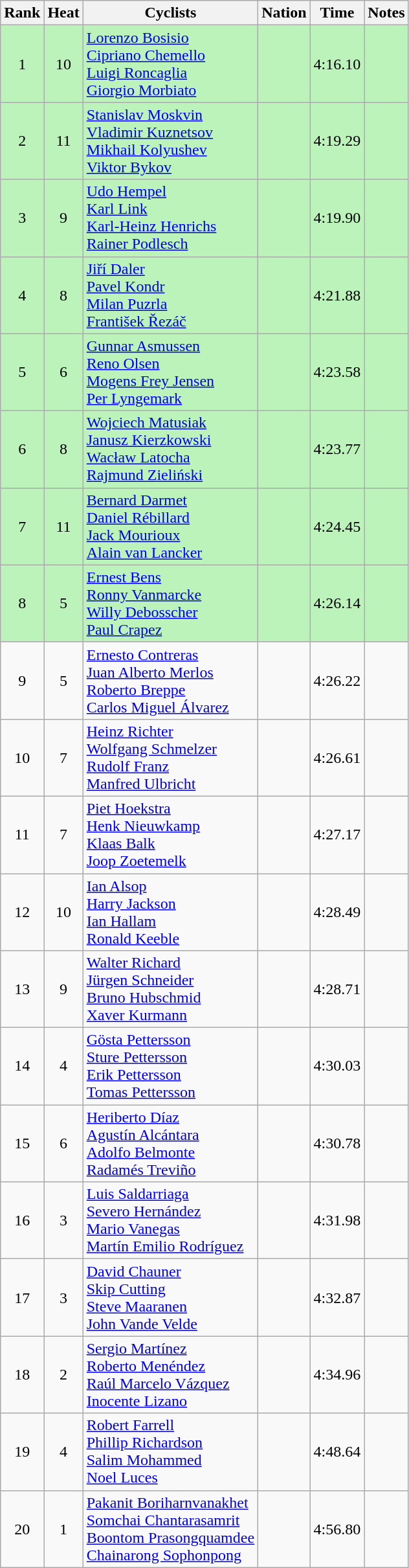<table class="wikitable sortable" style=text-align:center>
<tr>
<th>Rank</th>
<th>Heat</th>
<th>Cyclists</th>
<th>Nation</th>
<th>Time</th>
<th>Notes</th>
</tr>
<tr bgcolor=bbf3bb>
<td>1</td>
<td>10</td>
<td align=left><a href='#'>Lorenzo Bosisio</a><br><a href='#'>Cipriano Chemello</a><br><a href='#'>Luigi Roncaglia</a><br><a href='#'>Giorgio Morbiato</a></td>
<td align=left></td>
<td>4:16.10</td>
<td></td>
</tr>
<tr bgcolor=bbf3bb>
<td>2</td>
<td>11</td>
<td align=left><a href='#'>Stanislav Moskvin</a><br><a href='#'>Vladimir Kuznetsov</a><br><a href='#'>Mikhail Kolyushev</a><br><a href='#'>Viktor Bykov</a></td>
<td align=left></td>
<td>4:19.29</td>
<td></td>
</tr>
<tr bgcolor=bbf3bb>
<td>3</td>
<td>9</td>
<td align=left><a href='#'>Udo Hempel</a><br><a href='#'>Karl Link</a><br><a href='#'>Karl-Heinz Henrichs</a><br><a href='#'>Rainer Podlesch</a></td>
<td align=left></td>
<td>4:19.90</td>
<td></td>
</tr>
<tr bgcolor=bbf3bb>
<td>4</td>
<td>8</td>
<td align=left><a href='#'>Jiří Daler</a><br><a href='#'>Pavel Kondr</a><br><a href='#'>Milan Puzrla</a><br><a href='#'>František Řezáč</a></td>
<td align=left></td>
<td>4:21.88</td>
<td></td>
</tr>
<tr bgcolor=bbf3bb>
<td>5</td>
<td>6</td>
<td align=left><a href='#'>Gunnar Asmussen</a><br><a href='#'>Reno Olsen</a><br><a href='#'>Mogens Frey Jensen</a><br><a href='#'>Per Lyngemark</a></td>
<td align=left></td>
<td>4:23.58</td>
<td></td>
</tr>
<tr bgcolor=bbf3bb>
<td>6</td>
<td>8</td>
<td align=left><a href='#'>Wojciech Matusiak</a><br><a href='#'>Janusz Kierzkowski</a><br><a href='#'>Wacław Latocha</a><br><a href='#'>Rajmund Zieliński</a></td>
<td align=left></td>
<td>4:23.77</td>
<td></td>
</tr>
<tr bgcolor=bbf3bb>
<td>7</td>
<td>11</td>
<td align=left><a href='#'>Bernard Darmet</a><br><a href='#'>Daniel Rébillard</a><br><a href='#'>Jack Mourioux</a><br><a href='#'>Alain van Lancker</a></td>
<td align=left></td>
<td>4:24.45</td>
<td></td>
</tr>
<tr bgcolor=bbf3bb>
<td>8</td>
<td>5</td>
<td align=left><a href='#'>Ernest Bens</a><br><a href='#'>Ronny Vanmarcke</a><br><a href='#'>Willy Debosscher</a><br><a href='#'>Paul Crapez</a></td>
<td align=left></td>
<td>4:26.14</td>
<td></td>
</tr>
<tr>
<td>9</td>
<td>5</td>
<td align=left><a href='#'>Ernesto Contreras</a><br><a href='#'>Juan Alberto Merlos</a><br><a href='#'>Roberto Breppe</a><br><a href='#'>Carlos Miguel Álvarez</a></td>
<td align=left></td>
<td>4:26.22</td>
<td></td>
</tr>
<tr>
<td>10</td>
<td>7</td>
<td align=left><a href='#'>Heinz Richter</a><br><a href='#'>Wolfgang Schmelzer</a><br><a href='#'>Rudolf Franz</a><br><a href='#'>Manfred Ulbricht</a></td>
<td align=left></td>
<td>4:26.61</td>
<td></td>
</tr>
<tr>
<td>11</td>
<td>7</td>
<td align=left><a href='#'>Piet Hoekstra</a><br><a href='#'>Henk Nieuwkamp</a><br><a href='#'>Klaas Balk</a><br><a href='#'>Joop Zoetemelk</a></td>
<td align=left></td>
<td>4:27.17</td>
<td></td>
</tr>
<tr>
<td>12</td>
<td>10</td>
<td align=left><a href='#'>Ian Alsop</a><br><a href='#'>Harry Jackson</a><br><a href='#'>Ian Hallam</a><br><a href='#'>Ronald Keeble</a></td>
<td align=left></td>
<td>4:28.49</td>
<td></td>
</tr>
<tr>
<td>13</td>
<td>9</td>
<td align=left><a href='#'>Walter Richard</a><br><a href='#'>Jürgen Schneider</a><br><a href='#'>Bruno Hubschmid</a><br><a href='#'>Xaver Kurmann</a></td>
<td align=left></td>
<td>4:28.71</td>
<td></td>
</tr>
<tr>
<td>14</td>
<td>4</td>
<td align=left><a href='#'>Gösta Pettersson</a><br><a href='#'>Sture Pettersson</a><br><a href='#'>Erik Pettersson</a><br><a href='#'>Tomas Pettersson</a></td>
<td align=left></td>
<td>4:30.03</td>
<td></td>
</tr>
<tr>
<td>15</td>
<td>6</td>
<td align=left><a href='#'>Heriberto Díaz</a><br><a href='#'>Agustín Alcántara</a><br><a href='#'>Adolfo Belmonte</a><br><a href='#'>Radamés Treviño</a></td>
<td align=left></td>
<td>4:30.78</td>
<td></td>
</tr>
<tr>
<td>16</td>
<td>3</td>
<td align=left><a href='#'>Luis Saldarriaga</a><br><a href='#'>Severo Hernández</a><br><a href='#'>Mario Vanegas</a><br><a href='#'>Martín Emilio Rodríguez</a></td>
<td align=left></td>
<td>4:31.98</td>
<td></td>
</tr>
<tr>
<td>17</td>
<td>3</td>
<td align=left><a href='#'>David Chauner</a><br><a href='#'>Skip Cutting</a><br><a href='#'>Steve Maaranen</a><br><a href='#'>John Vande Velde</a></td>
<td align=left></td>
<td>4:32.87</td>
<td></td>
</tr>
<tr>
<td>18</td>
<td>2</td>
<td align=left><a href='#'>Sergio Martínez</a><br><a href='#'>Roberto Menéndez</a><br><a href='#'>Raúl Marcelo Vázquez</a><br><a href='#'>Inocente Lizano</a></td>
<td align=left></td>
<td>4:34.96</td>
<td></td>
</tr>
<tr>
<td>19</td>
<td>4</td>
<td align=left><a href='#'>Robert Farrell</a><br><a href='#'>Phillip Richardson</a><br><a href='#'>Salim Mohammed</a><br><a href='#'>Noel Luces</a></td>
<td align=left></td>
<td>4:48.64</td>
<td></td>
</tr>
<tr>
<td>20</td>
<td>1</td>
<td align=left><a href='#'>Pakanit Boriharnvanakhet</a><br><a href='#'>Somchai Chantarasamrit</a><br><a href='#'>Boontom Prasongquamdee</a><br><a href='#'>Chainarong Sophonpong</a></td>
<td align=left></td>
<td>4:56.80</td>
<td></td>
</tr>
</table>
